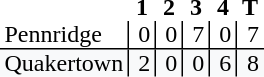<table style="border-collapse: collapse;">
<tr>
<th style="text-align: left;"></th>
<th style="text-align: center; padding: 0px 3px 0px 3px; width:12px;">1</th>
<th style="text-align: center; padding: 0px 3px 0px 3px; width:12px;">2</th>
<th style="text-align: center; padding: 0px 3px 0px 3px; width:12px;">3</th>
<th style="text-align: center; padding: 0px 3px 0px 3px; width:12px;">4</th>
<th style="text-align: center; padding: 0px 3px 0px 3px; width:12px;">T</th>
</tr>
<tr>
<td style="text-align: left; border-bottom: 1px solid black; padding: 0px 3px 0px 3px;">Pennridge</td>
<td style="border-left: 1px solid black; border-bottom: 1px solid black; text-align: right; padding: 0px 3px 0px 3px;">0</td>
<td style="border-left: 1px solid black; border-bottom: 1px solid black; text-align: right; padding: 0px 3px 0px 3px;">0</td>
<td style="border-left: 1px solid black; border-bottom: 1px solid black; text-align: right; padding: 0px 3px 0px 3px;">7</td>
<td style="border-left: 1px solid black; border-bottom: 1px solid black; text-align: right; padding: 0px 3px 0px 3px;">0</td>
<td style="border-left: 1px solid black; border-bottom: 1px solid black; text-align: right; padding: 0px 3px 0px 3px;">7</td>
</tr>
<tr>
<td style="background: #f8f9fa; text-align: left; padding: 0px 3px 0px 3px;">Quakertown</td>
<td style="background: #f8f9fa; border-left: 1px solid black; text-align: right; padding: 0px 3px 0px 3px;">2</td>
<td style="background: #f8f9fa; border-left: 1px solid black; text-align: right; padding: 0px 3px 0px 3px;">0</td>
<td style="background: #f8f9fa; border-left: 1px solid black; text-align: right; padding: 0px 3px 0px 3px;">0</td>
<td style="background: #f8f9fa; border-left: 1px solid black; text-align: right; padding: 0px 3px 0px 3px;">6</td>
<td style="background: #f8f9fa; border-left: 1px solid black; text-align: right; padding: 0px 3px 0px 3px;">8</td>
</tr>
</table>
